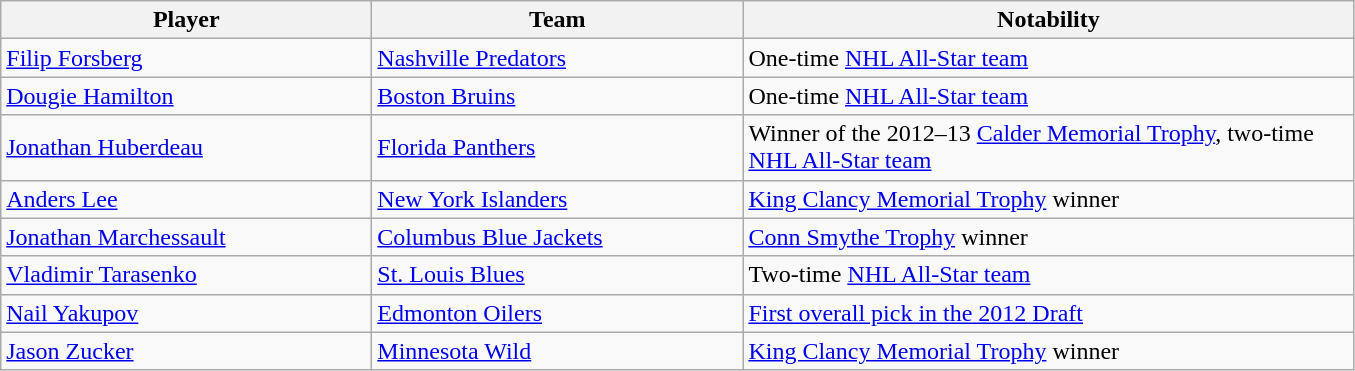<table class="wikitable">
<tr>
<th style="width:15em">Player</th>
<th style="width:15em">Team</th>
<th style="width:25em">Notability</th>
</tr>
<tr>
<td><a href='#'>Filip Forsberg</a></td>
<td><a href='#'>Nashville Predators</a></td>
<td>One-time <a href='#'>NHL All-Star team</a></td>
</tr>
<tr>
<td><a href='#'>Dougie Hamilton</a></td>
<td><a href='#'>Boston Bruins</a></td>
<td>One-time <a href='#'>NHL All-Star team</a></td>
</tr>
<tr>
<td><a href='#'>Jonathan Huberdeau</a></td>
<td><a href='#'>Florida Panthers</a></td>
<td>Winner of the 2012–13 <a href='#'>Calder Memorial Trophy</a>, two-time <a href='#'>NHL All-Star team</a></td>
</tr>
<tr>
<td><a href='#'>Anders Lee</a></td>
<td><a href='#'>New York Islanders</a></td>
<td><a href='#'>King Clancy Memorial Trophy</a> winner</td>
</tr>
<tr>
<td><a href='#'>Jonathan Marchessault</a></td>
<td><a href='#'>Columbus Blue Jackets</a></td>
<td><a href='#'>Conn Smythe Trophy</a> winner</td>
</tr>
<tr>
<td><a href='#'>Vladimir Tarasenko</a></td>
<td><a href='#'>St. Louis Blues</a></td>
<td>Two-time <a href='#'>NHL All-Star team</a></td>
</tr>
<tr>
<td><a href='#'>Nail Yakupov</a></td>
<td><a href='#'>Edmonton Oilers</a></td>
<td><a href='#'>First overall pick in the 2012 Draft</a></td>
</tr>
<tr>
<td><a href='#'>Jason Zucker</a></td>
<td><a href='#'>Minnesota Wild</a></td>
<td><a href='#'>King Clancy Memorial Trophy</a> winner<br></td>
</tr>
</table>
